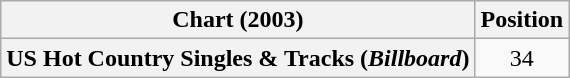<table class="wikitable plainrowheaders" style="text-align:center">
<tr>
<th scope="col">Chart (2003)</th>
<th scope="col">Position</th>
</tr>
<tr>
<th scope="row">US Hot Country Singles & Tracks (<em>Billboard</em>)</th>
<td>34</td>
</tr>
</table>
